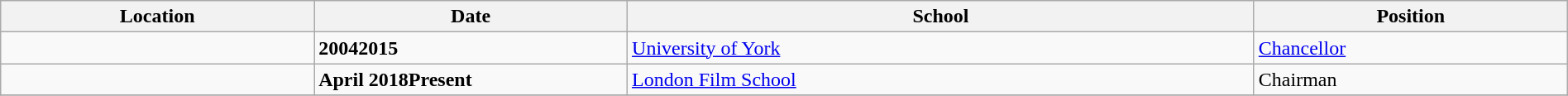<table class="wikitable" style="width:100%;">
<tr>
<th style="width:20%;">Location</th>
<th style="width:20%;">Date</th>
<th style="width:40%;">School</th>
<th style="width:20%;">Position</th>
</tr>
<tr>
<td></td>
<td><strong>20042015</strong></td>
<td><a href='#'>University of York</a></td>
<td><a href='#'>Chancellor</a></td>
</tr>
<tr>
<td></td>
<td><strong>April 2018Present</strong></td>
<td><a href='#'>London Film School</a></td>
<td>Chairman</td>
</tr>
<tr>
</tr>
</table>
